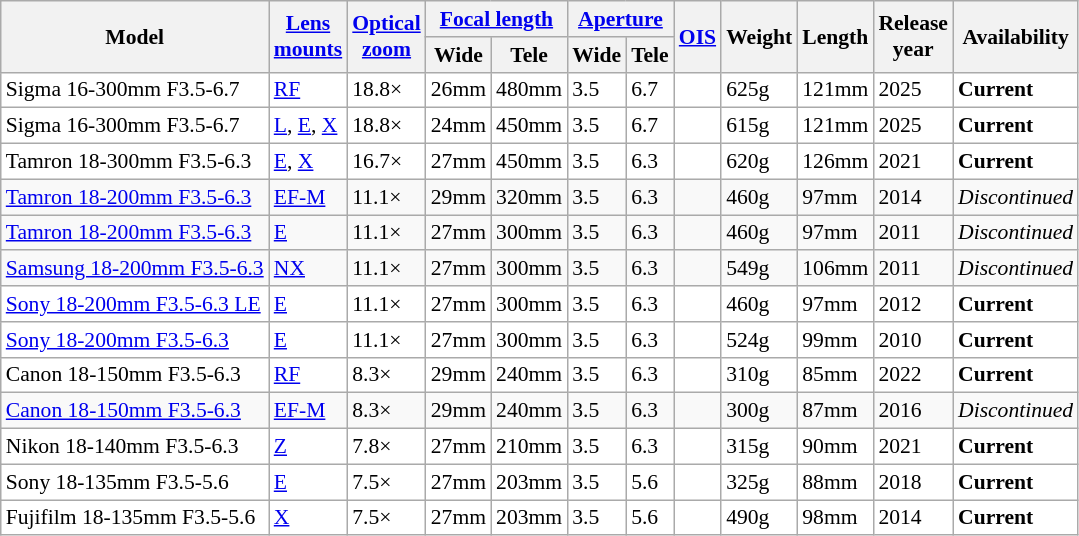<table class="wikitable sortable col3right col4right col5right col6right col7right col9right col10right" style="font-size:90%;white-space:nowrap">
<tr>
<th rowspan=2>Model</th>
<th rowspan=2 class=unsortable><a href='#'>Lens<br>mounts</a></th>
<th rowspan=2><a href='#'>Optical<br>zoom</a></th>
<th colspan=2><a href='#'>Focal length</a></th>
<th colspan=2><a href='#'>Aperture</a></th>
<th rowspan=2 class=unsortable><a href='#'>OIS</a></th>
<th rowspan=2>Weight</th>
<th rowspan=2>Length</th>
<th rowspan=2 class=unsortable>Release<br>year</th>
<th rowspan=2 class=unsortable>Availability</th>
</tr>
<tr>
<th>Wide</th>
<th>Tele</th>
<th>Wide</th>
<th>Tele</th>
</tr>
<tr style="background:#fff">
<td>Sigma 16-300mm F3.5-6.7</td>
<td><a href='#'>RF</a></td>
<td>18.8×</td>
<td>26mm</td>
<td>480mm</td>
<td>3.5</td>
<td>6.7</td>
<td></td>
<td>625g</td>
<td>121mm</td>
<td>2025</td>
<td><strong>Current</strong></td>
</tr>
<tr style="background:#fff">
<td>Sigma 16-300mm F3.5-6.7</td>
<td><a href='#'>L</a>, <a href='#'>E</a>, <a href='#'>X</a></td>
<td>18.8×</td>
<td>24mm</td>
<td>450mm</td>
<td>3.5</td>
<td>6.7</td>
<td></td>
<td>615g</td>
<td>121mm</td>
<td>2025</td>
<td><strong>Current</strong></td>
</tr>
<tr style="background:#fff">
<td>Tamron 18-300mm F3.5-6.3</td>
<td><a href='#'>E</a>, <a href='#'>X</a></td>
<td>16.7×</td>
<td>27mm</td>
<td>450mm</td>
<td>3.5</td>
<td>6.3</td>
<td></td>
<td>620g</td>
<td>126mm</td>
<td>2021</td>
<td><strong>Current</strong></td>
</tr>
<tr>
<td><a href='#'>Tamron 18-200mm F3.5-6.3</a></td>
<td><a href='#'>EF-M</a></td>
<td>11.1×</td>
<td>29mm</td>
<td>320mm</td>
<td>3.5</td>
<td>6.3</td>
<td></td>
<td>460g</td>
<td>97mm</td>
<td>2014</td>
<td><em>Discontinued</em></td>
</tr>
<tr>
<td><a href='#'>Tamron 18-200mm F3.5-6.3</a></td>
<td><a href='#'>E</a></td>
<td>11.1×</td>
<td>27mm</td>
<td>300mm</td>
<td>3.5</td>
<td>6.3</td>
<td></td>
<td>460g</td>
<td>97mm</td>
<td>2011</td>
<td><em>Discontinued</em></td>
</tr>
<tr>
<td><a href='#'>Samsung 18-200mm F3.5-6.3</a></td>
<td><a href='#'>NX</a></td>
<td>11.1×</td>
<td>27mm</td>
<td>300mm</td>
<td>3.5</td>
<td>6.3</td>
<td></td>
<td>549g</td>
<td>106mm</td>
<td>2011</td>
<td><em>Discontinued</em></td>
</tr>
<tr style="background:#fff">
<td><a href='#'>Sony 18-200mm F3.5-6.3 LE</a></td>
<td><a href='#'>E</a></td>
<td>11.1×</td>
<td>27mm</td>
<td>300mm</td>
<td>3.5</td>
<td>6.3</td>
<td></td>
<td>460g</td>
<td>97mm</td>
<td>2012</td>
<td><strong>Current</strong></td>
</tr>
<tr style="background:#fff">
<td><a href='#'>Sony 18-200mm F3.5-6.3</a></td>
<td><a href='#'>E</a></td>
<td>11.1×</td>
<td>27mm</td>
<td>300mm</td>
<td>3.5</td>
<td>6.3</td>
<td></td>
<td>524g</td>
<td>99mm</td>
<td>2010</td>
<td><strong>Current</strong></td>
</tr>
<tr style="background:#fff">
<td>Canon 18-150mm F3.5-6.3</td>
<td><a href='#'>RF</a></td>
<td>8.3×</td>
<td>29mm</td>
<td>240mm</td>
<td>3.5</td>
<td>6.3</td>
<td></td>
<td>310g</td>
<td>85mm</td>
<td>2022</td>
<td><strong>Current</strong></td>
</tr>
<tr>
<td><a href='#'>Canon 18-150mm F3.5-6.3</a></td>
<td><a href='#'>EF-M</a></td>
<td>8.3×</td>
<td>29mm</td>
<td>240mm</td>
<td>3.5</td>
<td>6.3</td>
<td></td>
<td>300g</td>
<td>87mm</td>
<td>2016</td>
<td><em>Discontinued</em></td>
</tr>
<tr style="background:#fff">
<td>Nikon 18-140mm F3.5-6.3</td>
<td><a href='#'>Z</a></td>
<td>7.8×</td>
<td>27mm</td>
<td>210mm</td>
<td>3.5</td>
<td>6.3</td>
<td></td>
<td>315g</td>
<td>90mm</td>
<td>2021</td>
<td><strong>Current</strong></td>
</tr>
<tr style="background:#fff">
<td>Sony 18-135mm F3.5-5.6</td>
<td><a href='#'>E</a></td>
<td>7.5×</td>
<td>27mm</td>
<td>203mm</td>
<td>3.5</td>
<td>5.6</td>
<td></td>
<td>325g</td>
<td>88mm</td>
<td>2018</td>
<td><strong>Current</strong></td>
</tr>
<tr style="background:#fff">
<td>Fujifilm 18-135mm F3.5-5.6</td>
<td><a href='#'>X</a></td>
<td>7.5×</td>
<td>27mm</td>
<td>203mm</td>
<td>3.5</td>
<td>5.6</td>
<td></td>
<td>490g</td>
<td>98mm</td>
<td>2014</td>
<td><strong>Current</strong></td>
</tr>
</table>
